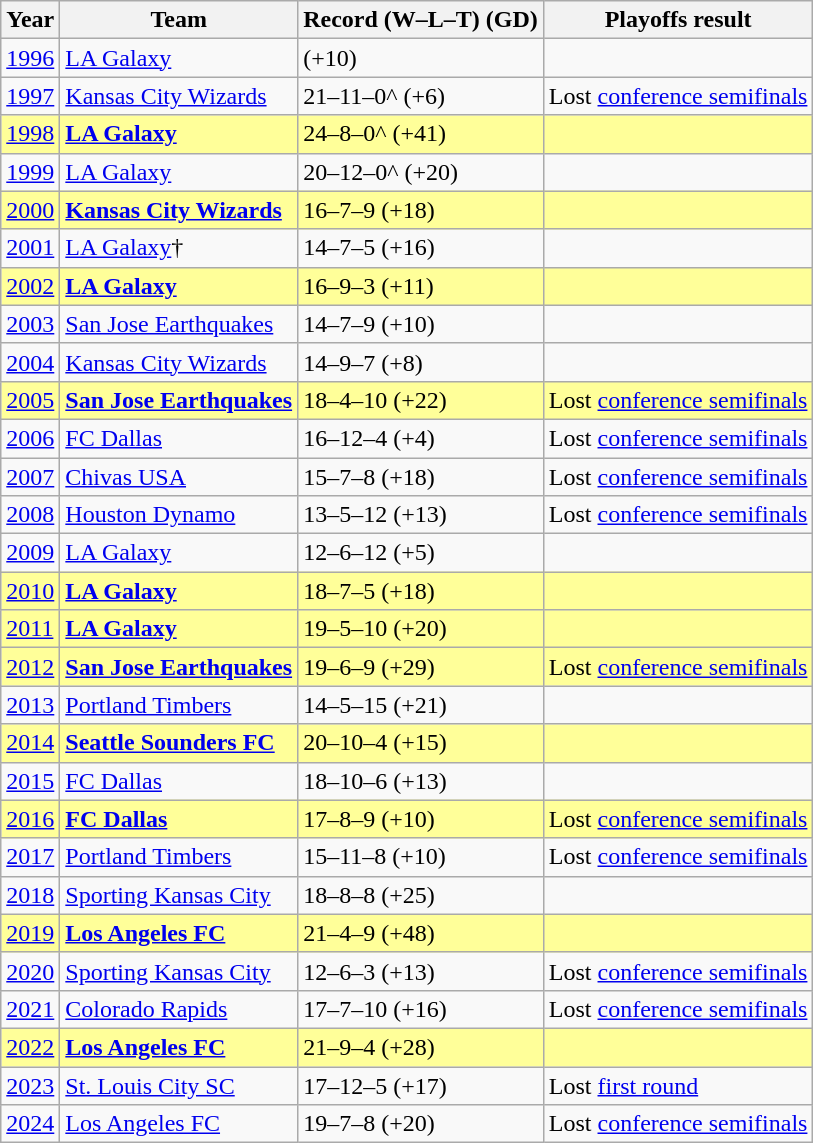<table class="wikitable sortable">
<tr>
<th>Year</th>
<th>Team</th>
<th>Record (W–L–T) (GD)</th>
<th>Playoffs result</th>
</tr>
<tr>
<td><a href='#'>1996</a></td>
<td><a href='#'>LA Galaxy</a></td>
<td> (+10)</td>
<td></td>
</tr>
<tr>
<td><a href='#'>1997</a></td>
<td><a href='#'>Kansas City Wizards</a></td>
<td>21–11–0^ (+6)</td>
<td>Lost <a href='#'>conference semifinals</a></td>
</tr>
<tr bgcolor=#FFFF99>
<td><a href='#'>1998</a></td>
<td><strong><a href='#'>LA Galaxy</a></strong></td>
<td>24–8–0^ (+41)</td>
<td></td>
</tr>
<tr>
<td><a href='#'>1999</a></td>
<td><a href='#'>LA Galaxy</a></td>
<td>20–12–0^ (+20)</td>
<td></td>
</tr>
<tr bgcolor=#FFFF99>
<td><a href='#'>2000</a></td>
<td><strong><a href='#'>Kansas City Wizards</a></strong></td>
<td>16–7–9 (+18)</td>
<td></td>
</tr>
<tr>
<td><a href='#'>2001</a></td>
<td><a href='#'>LA Galaxy</a>†</td>
<td>14–7–5 (+16)</td>
<td></td>
</tr>
<tr bgcolor=#FFFF99>
<td><a href='#'>2002</a></td>
<td><strong><a href='#'>LA Galaxy</a></strong></td>
<td>16–9–3 (+11)</td>
<td></td>
</tr>
<tr>
<td><a href='#'>2003</a></td>
<td><a href='#'>San Jose Earthquakes</a></td>
<td>14–7–9 (+10)</td>
<td></td>
</tr>
<tr>
<td><a href='#'>2004</a></td>
<td><a href='#'>Kansas City Wizards</a></td>
<td>14–9–7 (+8)</td>
<td></td>
</tr>
<tr bgcolor=#FFFF99>
<td><a href='#'>2005</a></td>
<td><strong><a href='#'>San Jose Earthquakes</a></strong></td>
<td>18–4–10 (+22)</td>
<td>Lost <a href='#'>conference semifinals</a></td>
</tr>
<tr>
<td><a href='#'>2006</a></td>
<td><a href='#'>FC Dallas</a></td>
<td>16–12–4 (+4)</td>
<td>Lost <a href='#'>conference semifinals</a></td>
</tr>
<tr>
<td><a href='#'>2007</a></td>
<td><a href='#'>Chivas USA</a></td>
<td>15–7–8 (+18)</td>
<td>Lost <a href='#'>conference semifinals</a></td>
</tr>
<tr>
<td><a href='#'>2008</a></td>
<td><a href='#'>Houston Dynamo</a></td>
<td>13–5–12 (+13)</td>
<td>Lost <a href='#'>conference semifinals</a></td>
</tr>
<tr>
<td><a href='#'>2009</a></td>
<td><a href='#'>LA Galaxy</a></td>
<td>12–6–12 (+5)</td>
<td></td>
</tr>
<tr bgcolor=#FFFF99>
<td><a href='#'>2010</a></td>
<td><strong><a href='#'>LA Galaxy</a></strong></td>
<td>18–7–5 (+18)</td>
<td></td>
</tr>
<tr bgcolor=#FFFF99>
<td><a href='#'>2011</a></td>
<td><strong><a href='#'>LA Galaxy</a></strong></td>
<td>19–5–10 (+20)</td>
<td></td>
</tr>
<tr bgcolor=#FFFF99>
<td><a href='#'>2012</a></td>
<td><strong><a href='#'>San Jose Earthquakes</a></strong></td>
<td>19–6–9 (+29)</td>
<td>Lost <a href='#'>conference semifinals</a></td>
</tr>
<tr>
<td><a href='#'>2013</a></td>
<td><a href='#'>Portland Timbers</a></td>
<td>14–5–15 (+21)</td>
<td></td>
</tr>
<tr bgcolor=#FFFF99>
<td><a href='#'>2014</a></td>
<td><strong><a href='#'>Seattle Sounders FC</a></strong></td>
<td>20–10–4 (+15)</td>
<td></td>
</tr>
<tr>
<td><a href='#'>2015</a></td>
<td><a href='#'>FC Dallas</a></td>
<td>18–10–6 (+13)</td>
<td></td>
</tr>
<tr bgcolor=#FFFF99>
<td><a href='#'>2016</a></td>
<td><strong><a href='#'>FC Dallas</a></strong></td>
<td>17–8–9 (+10)</td>
<td>Lost <a href='#'>conference semifinals</a></td>
</tr>
<tr>
<td><a href='#'>2017</a></td>
<td><a href='#'>Portland Timbers</a></td>
<td>15–11–8 (+10)</td>
<td>Lost <a href='#'>conference semifinals</a></td>
</tr>
<tr>
<td><a href='#'>2018</a></td>
<td><a href='#'>Sporting Kansas City</a></td>
<td>18–8–8 (+25)</td>
<td></td>
</tr>
<tr bgcolor=#FFFF99>
<td><a href='#'>2019</a></td>
<td><strong><a href='#'>Los Angeles FC</a></strong></td>
<td>21–4–9 (+48)</td>
<td></td>
</tr>
<tr>
<td><a href='#'>2020</a></td>
<td><a href='#'>Sporting Kansas City</a></td>
<td>12–6–3 (+13)</td>
<td>Lost <a href='#'>conference semifinals</a></td>
</tr>
<tr>
<td><a href='#'>2021</a></td>
<td><a href='#'>Colorado Rapids</a></td>
<td>17–7–10 (+16)</td>
<td>Lost <a href='#'>conference semifinals</a></td>
</tr>
<tr bgcolor=#FFFF99>
<td><a href='#'>2022</a></td>
<td><strong><a href='#'>Los Angeles FC</a></strong></td>
<td>21–9–4 (+28)</td>
<td></td>
</tr>
<tr>
<td><a href='#'>2023</a></td>
<td><a href='#'>St. Louis City SC</a></td>
<td>17–12–5 (+17)</td>
<td>Lost <a href='#'>first round</a></td>
</tr>
<tr>
<td><a href='#'>2024</a></td>
<td><a href='#'>Los Angeles FC</a></td>
<td>19–7–8 (+20)</td>
<td>Lost <a href='#'>conference semifinals</a></td>
</tr>
</table>
